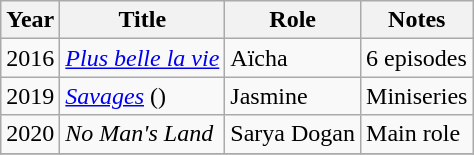<table class="wikitable sortable">
<tr>
<th>Year</th>
<th>Title</th>
<th>Role</th>
<th class="unsortable">Notes</th>
</tr>
<tr>
<td>2016</td>
<td><em><a href='#'>Plus belle la vie</a></em></td>
<td>Aïcha</td>
<td>6 episodes</td>
</tr>
<tr>
<td>2019</td>
<td><em><a href='#'>Savages</a></em> ()</td>
<td>Jasmine</td>
<td>Miniseries</td>
</tr>
<tr>
<td>2020</td>
<td><em>No Man's Land</em></td>
<td>Sarya Dogan</td>
<td>Main role</td>
</tr>
<tr>
</tr>
</table>
